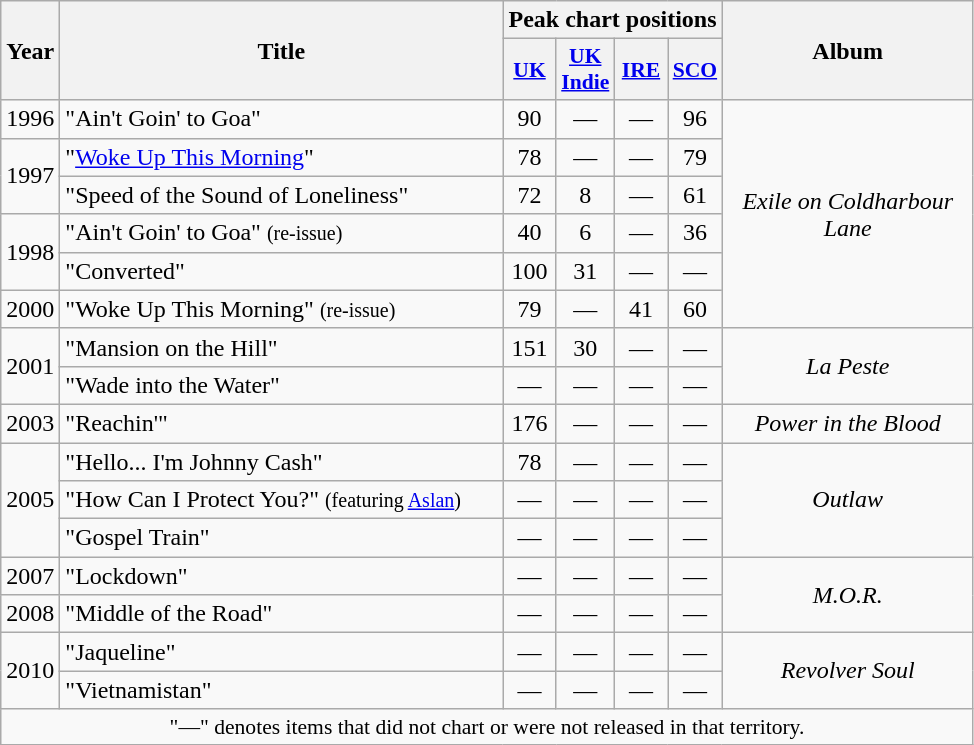<table class="wikitable" style="text-align:center;">
<tr>
<th rowspan="2" style="width:2em;">Year</th>
<th rowspan="2" style="width:18em;">Title</th>
<th colspan="4">Peak chart positions</th>
<th rowspan="2" style="width:10em;">Album</th>
</tr>
<tr>
<th style="width:2em;font-size:90%;"><a href='#'>UK</a><br></th>
<th style="width:2em;font-size:90%;"><a href='#'>UK<br>Indie</a><br></th>
<th style="width:2em;font-size:90%;"><a href='#'>IRE</a><br></th>
<th style="width:2em;font-size:90%;"><a href='#'>SCO</a><br></th>
</tr>
<tr>
<td>1996</td>
<td style="text-align:left;">"Ain't Goin' to Goa"</td>
<td>90</td>
<td>—</td>
<td>—</td>
<td>96</td>
<td rowspan="6"><em>Exile on Coldharbour Lane</em></td>
</tr>
<tr>
<td rowspan="2">1997</td>
<td style="text-align:left;">"<a href='#'>Woke Up This Morning</a>"</td>
<td>78</td>
<td>—</td>
<td>—</td>
<td>79</td>
</tr>
<tr>
<td style="text-align:left;">"Speed of the Sound of Loneliness"</td>
<td>72</td>
<td>8</td>
<td>—</td>
<td>61</td>
</tr>
<tr>
<td rowspan="2">1998</td>
<td style="text-align:left;">"Ain't Goin' to Goa" <small>(re-issue)</small></td>
<td>40</td>
<td>6</td>
<td>—</td>
<td>36</td>
</tr>
<tr>
<td style="text-align:left;">"Converted"</td>
<td>100</td>
<td>31</td>
<td>—</td>
<td>—</td>
</tr>
<tr>
<td>2000</td>
<td style="text-align:left;">"Woke Up This Morning" <small>(re-issue)</small></td>
<td>79</td>
<td>—</td>
<td>41</td>
<td>60</td>
</tr>
<tr>
<td rowspan="2">2001</td>
<td style="text-align:left;">"Mansion on the Hill"</td>
<td>151</td>
<td>30</td>
<td>—</td>
<td>—</td>
<td rowspan="2"><em>La Peste</em></td>
</tr>
<tr>
<td style="text-align:left;">"Wade into the Water"</td>
<td>—</td>
<td>—</td>
<td>—</td>
<td>—</td>
</tr>
<tr>
<td>2003</td>
<td style="text-align:left;">"Reachin'"</td>
<td>176</td>
<td>—</td>
<td>—</td>
<td>—</td>
<td><em>Power in the Blood</em></td>
</tr>
<tr>
<td rowspan="3">2005</td>
<td style="text-align:left;">"Hello... I'm Johnny Cash"</td>
<td>78</td>
<td>—</td>
<td>—</td>
<td>—</td>
<td rowspan="3"><em>Outlaw</em></td>
</tr>
<tr>
<td style="text-align:left;">"How Can I Protect You?" <small>(featuring <a href='#'>Aslan</a>)</small></td>
<td>—</td>
<td>—</td>
<td>—</td>
<td>—</td>
</tr>
<tr>
<td style="text-align:left;">"Gospel Train"</td>
<td>—</td>
<td>—</td>
<td>—</td>
<td>—</td>
</tr>
<tr>
<td>2007</td>
<td style="text-align:left;">"Lockdown"</td>
<td>—</td>
<td>—</td>
<td>—</td>
<td>—</td>
<td rowspan="2"><em>M.O.R.</em></td>
</tr>
<tr>
<td>2008</td>
<td style="text-align:left;">"Middle of the Road"</td>
<td>—</td>
<td>—</td>
<td>—</td>
<td>—</td>
</tr>
<tr>
<td rowspan="2">2010</td>
<td style="text-align:left;">"Jaqueline"</td>
<td>—</td>
<td>—</td>
<td>—</td>
<td>—</td>
<td rowspan="2"><em>Revolver Soul</em></td>
</tr>
<tr>
<td style="text-align:left;">"Vietnamistan"</td>
<td>—</td>
<td>—</td>
<td>—</td>
<td>—</td>
</tr>
<tr>
<td colspan="15" style="font-size:90%">"—" denotes items that did not chart or were not released in that territory.</td>
</tr>
</table>
